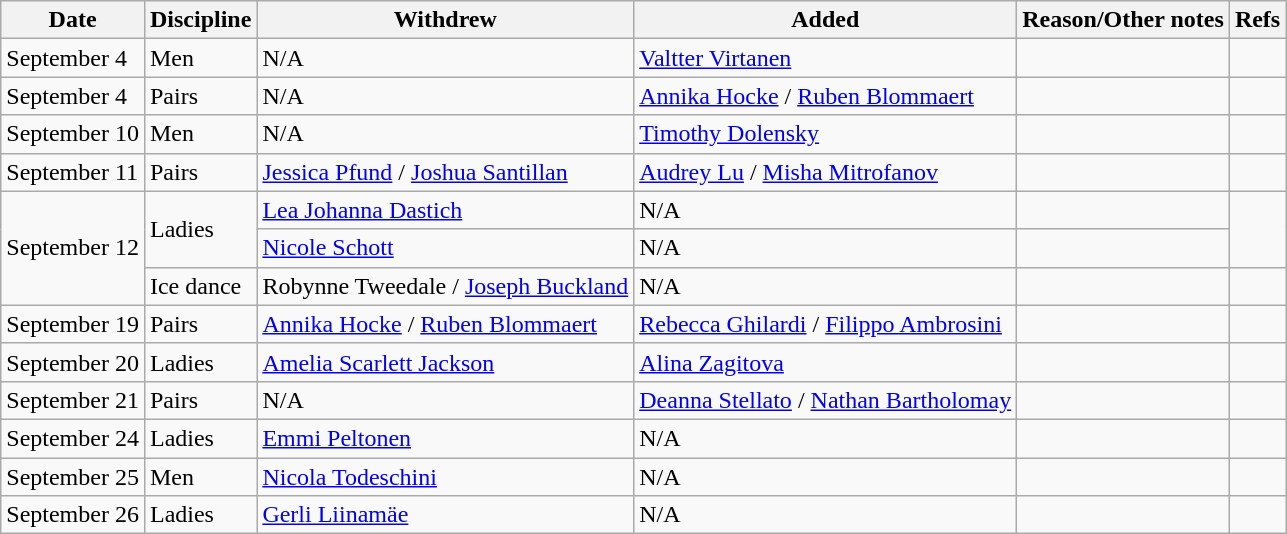<table class="wikitable sortable">
<tr>
<th>Date</th>
<th>Discipline</th>
<th>Withdrew</th>
<th>Added</th>
<th>Reason/Other notes</th>
<th>Refs</th>
</tr>
<tr>
<td>September 4</td>
<td>Men</td>
<td>N/A</td>
<td> <a href='#'>Valtter Virtanen</a></td>
<td></td>
<td></td>
</tr>
<tr>
<td>September 4</td>
<td>Pairs</td>
<td>N/A</td>
<td> <a href='#'>Annika Hocke</a> / <a href='#'>Ruben Blommaert</a></td>
<td></td>
<td></td>
</tr>
<tr>
<td>September 10</td>
<td>Men</td>
<td>N/A</td>
<td> <a href='#'>Timothy Dolensky</a></td>
<td></td>
<td></td>
</tr>
<tr>
<td>September 11</td>
<td>Pairs</td>
<td> <a href='#'>Jessica Pfund</a> / <a href='#'>Joshua Santillan</a></td>
<td> <a href='#'>Audrey Lu</a> / <a href='#'>Misha Mitrofanov</a></td>
<td></td>
<td></td>
</tr>
<tr>
<td rowspan=3>September 12</td>
<td rowspan=2>Ladies</td>
<td> <a href='#'>Lea Johanna Dastich</a></td>
<td>N/A</td>
<td></td>
<td rowspan=2></td>
</tr>
<tr>
<td> <a href='#'>Nicole Schott</a></td>
<td>N/A</td>
<td></td>
</tr>
<tr>
<td>Ice dance</td>
<td> Robynne Tweedale / <a href='#'>Joseph Buckland</a></td>
<td>N/A</td>
<td></td>
<td></td>
</tr>
<tr>
<td>September 19</td>
<td>Pairs</td>
<td> <a href='#'>Annika Hocke</a> / <a href='#'>Ruben Blommaert</a></td>
<td> <a href='#'>Rebecca Ghilardi</a> / <a href='#'>Filippo Ambrosini</a></td>
<td></td>
<td></td>
</tr>
<tr>
<td>September 20</td>
<td>Ladies</td>
<td> <a href='#'>Amelia Scarlett Jackson</a></td>
<td> <a href='#'>Alina Zagitova</a></td>
<td></td>
<td></td>
</tr>
<tr>
<td>September 21</td>
<td>Pairs</td>
<td>N/A</td>
<td> <a href='#'>Deanna Stellato</a> / <a href='#'>Nathan Bartholomay</a></td>
<td></td>
<td></td>
</tr>
<tr>
<td>September 24</td>
<td>Ladies</td>
<td> <a href='#'>Emmi Peltonen</a></td>
<td>N/A</td>
<td></td>
<td></td>
</tr>
<tr>
<td>September 25</td>
<td>Men</td>
<td> <a href='#'>Nicola Todeschini</a></td>
<td>N/A</td>
<td></td>
<td></td>
</tr>
<tr>
<td>September 26</td>
<td>Ladies</td>
<td> <a href='#'>Gerli Liinamäe</a></td>
<td>N/A</td>
<td></td>
<td></td>
</tr>
</table>
